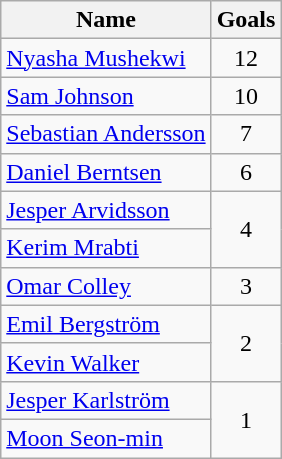<table class="wikitable">
<tr>
<th>Name</th>
<th>Goals</th>
</tr>
<tr>
<td> <a href='#'>Nyasha Mushekwi</a></td>
<td style="text-align:center;">12</td>
</tr>
<tr>
<td> <a href='#'>Sam Johnson</a></td>
<td style="text-align:center;">10</td>
</tr>
<tr>
<td> <a href='#'>Sebastian Andersson</a></td>
<td style="text-align:center;">7</td>
</tr>
<tr>
<td> <a href='#'>Daniel Berntsen</a></td>
<td style="text-align:center;">6</td>
</tr>
<tr>
<td> <a href='#'>Jesper Arvidsson</a></td>
<td rowspan=2 style="text-align:center;">4</td>
</tr>
<tr>
<td> <a href='#'>Kerim Mrabti</a></td>
</tr>
<tr>
<td> <a href='#'>Omar Colley</a></td>
<td style="text-align:center;">3</td>
</tr>
<tr>
<td> <a href='#'>Emil Bergström</a></td>
<td rowspan=2 style="text-align:center;">2</td>
</tr>
<tr>
<td> <a href='#'>Kevin Walker</a></td>
</tr>
<tr>
<td> <a href='#'>Jesper Karlström</a></td>
<td rowspan=2 style="text-align:center;">1</td>
</tr>
<tr>
<td> <a href='#'>Moon Seon-min</a></td>
</tr>
</table>
